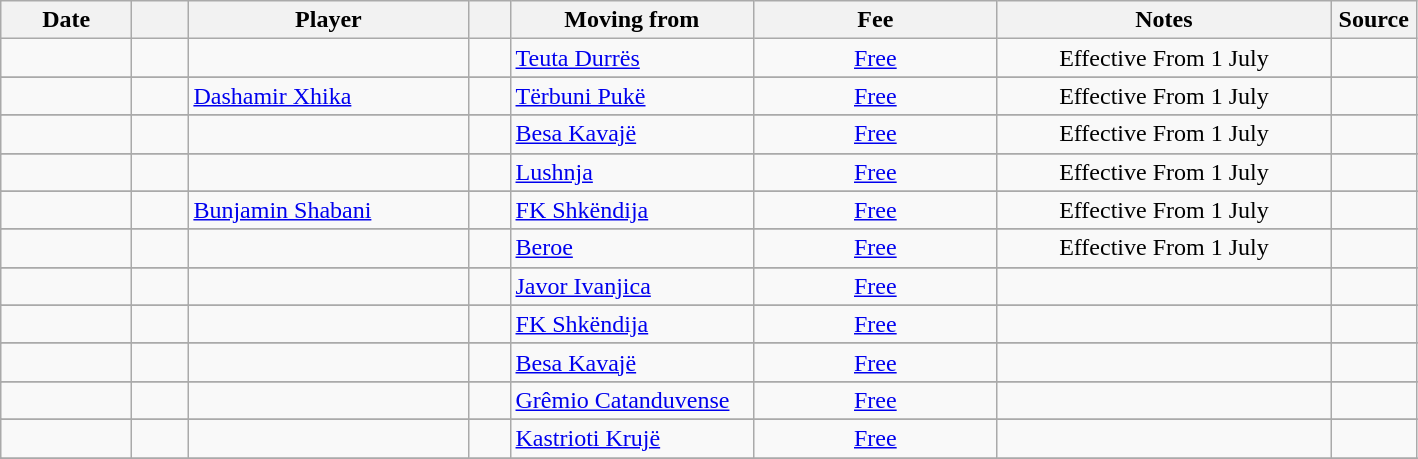<table class="wikitable sortable">
<tr>
<th style="width:80px;">Date</th>
<th style="width:30px;"></th>
<th style="width:180px;">Player</th>
<th style="width:20px;"></th>
<th style="width:155px;">Moving from</th>
<th style="width:155px;" class="unsortable">Fee</th>
<th style="width:215px;" class="unsortable">Notes</th>
<th style="width:50px;" class="unsortable">Source</th>
</tr>
<tr>
<td></td>
<td align=center></td>
<td> </td>
<td></td>
<td> <a href='#'>Teuta Durrës</a></td>
<td align=center><a href='#'>Free</a></td>
<td align=center>Effective From 1 July</td>
<td align=center></td>
</tr>
<tr>
</tr>
<tr>
<td></td>
<td align=center></td>
<td> <a href='#'>Dashamir Xhika</a></td>
<td></td>
<td> <a href='#'>Tërbuni Pukë</a></td>
<td align=center><a href='#'>Free</a></td>
<td align=center>Effective From 1 July</td>
<td align=center></td>
</tr>
<tr>
</tr>
<tr>
<td></td>
<td align=center></td>
<td> </td>
<td></td>
<td> <a href='#'>Besa Kavajë</a></td>
<td align=center><a href='#'>Free</a></td>
<td align=center>Effective From 1 July</td>
<td align=center></td>
</tr>
<tr>
</tr>
<tr>
<td></td>
<td align=center></td>
<td> </td>
<td></td>
<td> <a href='#'>Lushnja</a></td>
<td align=center><a href='#'>Free</a></td>
<td align=center>Effective From 1 July</td>
<td align=center></td>
</tr>
<tr>
</tr>
<tr>
<td></td>
<td align=center></td>
<td> <a href='#'>Bunjamin Shabani</a></td>
<td></td>
<td> <a href='#'>FK Shkëndija</a></td>
<td align=center><a href='#'>Free</a></td>
<td align=center>Effective From 1 July</td>
<td align=center></td>
</tr>
<tr>
</tr>
<tr>
<td></td>
<td align=center></td>
<td> </td>
<td></td>
<td> <a href='#'>Beroe</a></td>
<td align=center><a href='#'>Free</a></td>
<td align=center>Effective From 1 July</td>
<td align=center></td>
</tr>
<tr>
</tr>
<tr>
<td></td>
<td align=center></td>
<td>  </td>
<td></td>
<td> <a href='#'>Javor Ivanjica</a></td>
<td align=center><a href='#'>Free</a></td>
<td align=center></td>
<td align=center></td>
</tr>
<tr>
</tr>
<tr>
<td></td>
<td align=center></td>
<td> </td>
<td></td>
<td> <a href='#'>FK Shkëndija</a></td>
<td align=center><a href='#'>Free</a></td>
<td align=center></td>
<td align=center></td>
</tr>
<tr>
</tr>
<tr>
<td></td>
<td align=center></td>
<td> </td>
<td></td>
<td> <a href='#'>Besa Kavajë</a></td>
<td align=center><a href='#'>Free</a></td>
<td align=center></td>
<td align=center></td>
</tr>
<tr>
</tr>
<tr>
<td></td>
<td align=center></td>
<td>  </td>
<td></td>
<td> <a href='#'>Grêmio Catanduvense</a></td>
<td align=center><a href='#'>Free</a></td>
<td align=center></td>
<td align=center></td>
</tr>
<tr>
</tr>
<tr>
<td></td>
<td align=center></td>
<td>  </td>
<td></td>
<td> <a href='#'>Kastrioti Krujë</a></td>
<td align=center><a href='#'>Free</a></td>
<td align=center></td>
<td align=center></td>
</tr>
<tr>
</tr>
<tr>
</tr>
</table>
